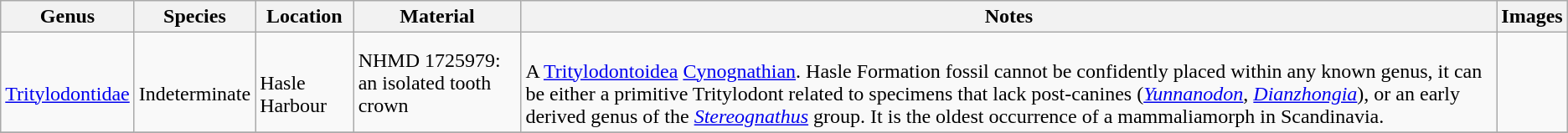<table class ="wikitable" align="center">
<tr>
<th>Genus</th>
<th>Species</th>
<th>Location</th>
<th>Material</th>
<th>Notes</th>
<th>Images</th>
</tr>
<tr>
<td><br><a href='#'>Tritylodontidae</a></td>
<td><br>Indeterminate</td>
<td><br>Hasle Harbour</td>
<td>NHMD 1725979: an isolated tooth crown</td>
<td><br>A <a href='#'>Tritylodontoidea</a> <a href='#'>Cynognathian</a>. Hasle Formation fossil cannot be confidently placed within any known genus, it can be either a primitive Tritylodont related to specimens that lack post-canines (<em><a href='#'>Yunnanodon</a></em>, <em><a href='#'>Dianzhongia</a></em>), or an early derived genus of the <em><a href='#'>Stereognathus</a></em> group. It is the oldest occurrence of a mammaliamorph in Scandinavia.</td>
<td></td>
</tr>
<tr>
</tr>
</table>
